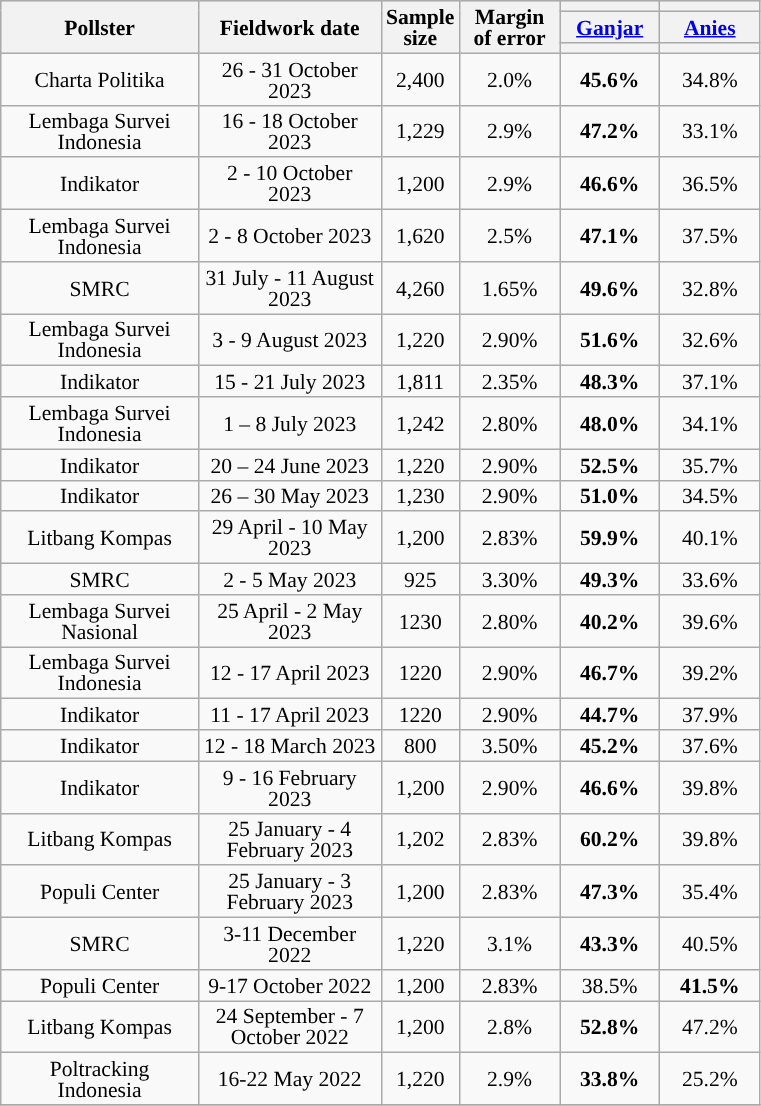<table class="wikitable" style="text-align:center; font-size:90%; line-height:14px;">
<tr bgcolor=lightgray>
<th rowspan="3" style="width:125px;">Pollster</th>
<th rowspan="3" style="width:115px;">Fieldwork date</th>
<th rowspan="3" style="width:40px;">Sample size</th>
<th rowspan="3" style="width:60px;">Margin of error</th>
<th style="width:60px;"></th>
<th style="width:60px;"></th>
</tr>
<tr>
<th><a href='#'>Ganjar</a> <br></th>
<th><a href='#'>Anies</a> <br></th>
</tr>
<tr>
<th class="unsortable" style="color:inherit;background:"></th>
<th class="unsortable" style="color:inherit;background:"></th>
</tr>
<tr>
<td>Charta Politika</td>
<td>26 - 31 October 2023</td>
<td>2,400</td>
<td>2.0%</td>
<td style="background-color:#"><strong>45.6%</strong></td>
<td>34.8%</td>
</tr>
<tr>
<td>Lembaga Survei Indonesia</td>
<td>16 - 18 October 2023</td>
<td>1,229</td>
<td>2.9%</td>
<td style="background-color:#"><strong>47.2%</strong></td>
<td>33.1%</td>
</tr>
<tr>
<td>Indikator</td>
<td>2 - 10 October 2023</td>
<td>1,200</td>
<td>2.9%</td>
<td style="background-color:#"><strong>46.6%</strong></td>
<td>36.5%</td>
</tr>
<tr>
<td>Lembaga Survei Indonesia</td>
<td>2 - 8 October 2023</td>
<td>1,620</td>
<td>2.5%</td>
<td style="background-color:#"><strong>47.1%</strong></td>
<td>37.5%</td>
</tr>
<tr>
<td>SMRC</td>
<td>31 July - 11 August 2023</td>
<td>4,260</td>
<td>1.65%</td>
<td style="background-color:#"><strong>49.6%</strong></td>
<td>32.8%</td>
</tr>
<tr>
<td>Lembaga Survei Indonesia</td>
<td>3 - 9 August 2023</td>
<td>1,220</td>
<td>2.90%</td>
<td style="background-color:#"><strong>51.6%</strong></td>
<td>32.6%</td>
</tr>
<tr>
<td>Indikator</td>
<td>15 - 21 July 2023</td>
<td>1,811</td>
<td>2.35%</td>
<td style="background-color:#"><strong>48.3%</strong></td>
<td>37.1%</td>
</tr>
<tr>
<td>Lembaga Survei Indonesia</td>
<td>1 – 8 July 2023</td>
<td>1,242</td>
<td>2.80%</td>
<td style="background-color:#"><strong>48.0%</strong></td>
<td>34.1%</td>
</tr>
<tr>
<td>Indikator</td>
<td>20 – 24 June 2023</td>
<td>1,220</td>
<td>2.90%</td>
<td style="background-color:#"><strong>52.5%</strong></td>
<td>35.7%</td>
</tr>
<tr>
<td>Indikator</td>
<td>26 – 30 May 2023</td>
<td>1,230</td>
<td>2.90%</td>
<td style="background-color:#"><strong>51.0%</strong></td>
<td>34.5%</td>
</tr>
<tr>
<td>Litbang Kompas</td>
<td>29 April - 10 May 2023</td>
<td>1,200</td>
<td>2.83%</td>
<td style="background-color:#"><strong>59.9%</strong></td>
<td>40.1%</td>
</tr>
<tr>
<td>SMRC</td>
<td>2 - 5 May 2023</td>
<td>925</td>
<td>3.30%</td>
<td style="background-color:#"><strong>49.3%</strong></td>
<td>33.6%</td>
</tr>
<tr>
<td>Lembaga Survei Nasional</td>
<td>25 April - 2 May 2023</td>
<td>1230</td>
<td>2.80%</td>
<td style="background-color:#"><strong>40.2%</strong></td>
<td>39.6%</td>
</tr>
<tr>
<td>Lembaga Survei Indonesia</td>
<td>12 - 17 April 2023</td>
<td>1220</td>
<td>2.90%</td>
<td style="background-color:#"><strong>46.7%</strong></td>
<td>39.2%</td>
</tr>
<tr>
<td>Indikator</td>
<td>11 - 17 April 2023</td>
<td>1220</td>
<td>2.90%</td>
<td style="background-color:#"><strong>44.7%</strong></td>
<td>37.9%</td>
</tr>
<tr>
<td>Indikator</td>
<td>12 - 18 March 2023</td>
<td>800</td>
<td>3.50%</td>
<td style="background-color:#"><strong>45.2%</strong></td>
<td>37.6%</td>
</tr>
<tr>
<td>Indikator</td>
<td>9 - 16 February 2023</td>
<td>1,200</td>
<td>2.90%</td>
<td style="background-color:#"><strong>46.6%</strong></td>
<td>39.8%</td>
</tr>
<tr>
<td>Litbang Kompas</td>
<td>25 January - 4 February 2023</td>
<td>1,202</td>
<td>2.83%</td>
<td style="background-color:#"><strong>60.2%</strong></td>
<td>39.8%</td>
</tr>
<tr>
<td>Populi Center</td>
<td>25 January - 3 February 2023</td>
<td>1,200</td>
<td>2.83%</td>
<td style="background-color:#"><strong>47.3%</strong></td>
<td>35.4%</td>
</tr>
<tr>
<td>SMRC</td>
<td>3-11 December 2022</td>
<td>1,220</td>
<td>3.1%</td>
<td style="background-color:#"><strong>43.3%</strong></td>
<td>40.5%</td>
</tr>
<tr>
<td>Populi Center</td>
<td>9-17 October 2022</td>
<td>1,200</td>
<td>2.83%</td>
<td>38.5%</td>
<td style="background-color:#"><strong>41.5%</strong></td>
</tr>
<tr>
<td>Litbang Kompas</td>
<td>24 September - 7 October 2022</td>
<td>1,200</td>
<td>2.8%</td>
<td style="background-color:#"><strong>52.8%</strong></td>
<td>47.2%</td>
</tr>
<tr>
<td>Poltracking Indonesia</td>
<td>16-22 May 2022</td>
<td>1,220</td>
<td>2.9%</td>
<td style="background-color:#"><strong>33.8%</strong></td>
<td>25.2%</td>
</tr>
<tr>
</tr>
</table>
